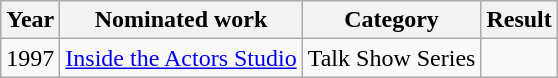<table class="wikitable">
<tr>
<th>Year</th>
<th>Nominated work</th>
<th>Category</th>
<th>Result</th>
</tr>
<tr>
<td>1997</td>
<td><a href='#'>Inside the Actors Studio</a></td>
<td>Talk Show Series</td>
<td></td>
</tr>
</table>
